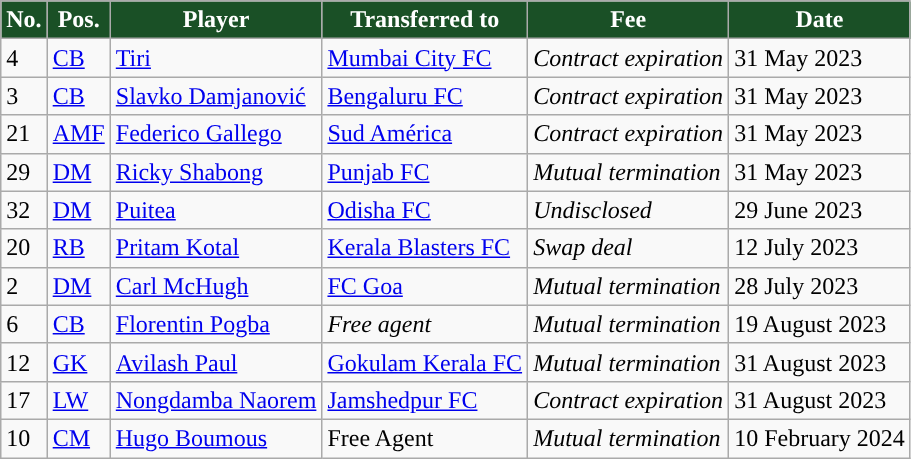<table class="wikitable plainrowheaders sortable">
<tr>
<th style="background:#1A5026; color:#FFFFFF; ">No.</th>
<th style="background:#1A5026; color:#FFFFFF; ">Pos.</th>
<th style="background:#1A5026; color:#FFFFFF; ">Player</th>
<th style="background:#1A5026; color:#FFFFFF; ">Transferred to</th>
<th style="background:#1A5026; color:#FFFFFF; ">Fee</th>
<th style="background:#1A5026; color:#FFFFFF; ">Date</th>
</tr>
<tr>
<td>4</td>
<td><a href='#'>CB</a></td>
<td> <a href='#'>Tiri</a></td>
<td> <a href='#'>Mumbai City FC</a></td>
<td><em>Contract expiration</em></td>
<td>31 May 2023</td>
</tr>
<tr>
<td>3</td>
<td><a href='#'>CB</a></td>
<td> <a href='#'>Slavko Damjanović</a></td>
<td> <a href='#'>Bengaluru FC</a></td>
<td><em>Contract expiration</em></td>
<td>31 May 2023</td>
</tr>
<tr>
<td>21</td>
<td><a href='#'>AMF</a></td>
<td> <a href='#'>Federico Gallego</a></td>
<td> <a href='#'>Sud América</a></td>
<td><em>Contract expiration</em></td>
<td>31 May 2023</td>
</tr>
<tr>
<td>29</td>
<td><a href='#'>DM</a></td>
<td> <a href='#'>Ricky Shabong</a></td>
<td> <a href='#'>Punjab FC</a></td>
<td><em>Mutual termination</em></td>
<td>31 May 2023</td>
</tr>
<tr>
<td>32</td>
<td><a href='#'>DM</a></td>
<td> <a href='#'>Puitea</a></td>
<td> <a href='#'>Odisha FC </a></td>
<td><em>Undisclosed</em></td>
<td>29 June 2023</td>
</tr>
<tr>
<td>20</td>
<td><a href='#'>RB</a></td>
<td> <a href='#'>Pritam Kotal</a></td>
<td> <a href='#'>Kerala Blasters FC</a></td>
<td><em>Swap deal</em></td>
<td>12 July 2023</td>
</tr>
<tr>
<td>2</td>
<td><a href='#'>DM</a></td>
<td> <a href='#'>Carl McHugh</a></td>
<td> <a href='#'>FC Goa</a></td>
<td><em>Mutual termination</em></td>
<td>28 July 2023</td>
</tr>
<tr>
<td>6</td>
<td><a href='#'>CB</a></td>
<td> <a href='#'>Florentin Pogba</a></td>
<td><em>Free agent</em></td>
<td><em>Mutual termination</em></td>
<td>19 August 2023</td>
</tr>
<tr>
<td>12</td>
<td><a href='#'>GK</a></td>
<td> <a href='#'>Avilash Paul</a></td>
<td><a href='#'>Gokulam Kerala FC</a></td>
<td><em>Mutual termination</em></td>
<td>31 August 2023</td>
</tr>
<tr>
<td>17</td>
<td><a href='#'>LW</a></td>
<td> <a href='#'>Nongdamba Naorem</a></td>
<td><a href='#'>Jamshedpur FC</a></td>
<td><em>Contract expiration</em></td>
<td>31 August 2023</td>
</tr>
<tr>
<td>10</td>
<td><a href='#'>CM</a></td>
<td> <a href='#'>Hugo Boumous</a></td>
<td>Free Agent</td>
<td><em>Mutual termination</em></td>
<td>10 February 2024</td>
</tr>
</table>
